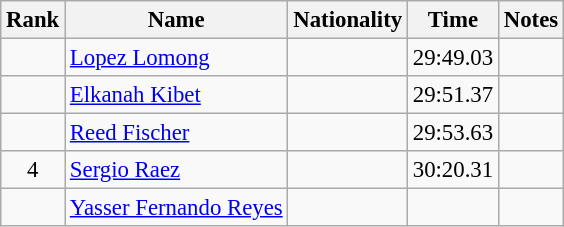<table class="wikitable sortable" style="text-align:center;font-size:95%">
<tr>
<th>Rank</th>
<th>Name</th>
<th>Nationality</th>
<th>Time</th>
<th>Notes</th>
</tr>
<tr>
<td></td>
<td align=left><a href='#'>Lopez Lomong</a></td>
<td align=left></td>
<td>29:49.03</td>
<td></td>
</tr>
<tr>
<td></td>
<td align=left><a href='#'>Elkanah Kibet</a></td>
<td align=left></td>
<td>29:51.37</td>
<td></td>
</tr>
<tr>
<td></td>
<td align=left><a href='#'>Reed Fischer</a></td>
<td align=left></td>
<td>29:53.63</td>
<td></td>
</tr>
<tr>
<td>4</td>
<td align=left><a href='#'>Sergio Raez</a></td>
<td align=left></td>
<td>30:20.31</td>
<td></td>
</tr>
<tr>
<td></td>
<td align=left><a href='#'>Yasser Fernando Reyes</a></td>
<td align=left></td>
<td></td>
<td></td>
</tr>
</table>
